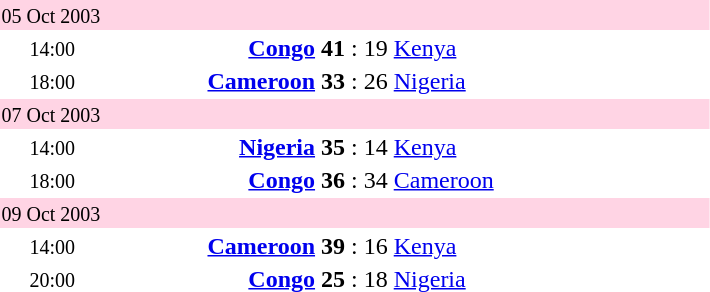<table style="text-align:center; float:left; margin-right:1em;">
<tr>
<th width=15%></th>
<th width=30%></th>
<th width=10%></th>
<th width=30%></th>
<th width=15%></th>
</tr>
<tr align="left" bgcolor=#ffd4e4>
<td colspan=5><small>05 Oct 2003</small></td>
</tr>
<tr>
<td><small>14:00</small></td>
<td align="right"><strong><a href='#'>Congo</a></strong> </td>
<td><strong>41</strong> : 19</td>
<td align="left"> <a href='#'>Kenya</a></td>
<td></td>
</tr>
<tr>
<td><small>18:00</small></td>
<td align="right"><strong><a href='#'>Cameroon</a></strong> </td>
<td><strong>33</strong> : 26</td>
<td align="left"> <a href='#'>Nigeria</a></td>
<td></td>
</tr>
<tr align="left" bgcolor=#ffd4e4>
<td colspan=5><small>07 Oct 2003</small></td>
</tr>
<tr>
<td><small>14:00</small></td>
<td align="right"><strong><a href='#'>Nigeria</a></strong> </td>
<td><strong>35</strong> : 14</td>
<td align="left"> <a href='#'>Kenya</a></td>
<td></td>
</tr>
<tr>
<td><small>18:00</small></td>
<td align="right"><strong><a href='#'>Congo</a></strong> </td>
<td><strong>36</strong> : 34</td>
<td align="left"> <a href='#'>Cameroon</a></td>
<td></td>
</tr>
<tr align="left" bgcolor=#ffd4e4>
<td colspan=5><small>09 Oct 2003</small></td>
</tr>
<tr>
<td><small>14:00</small></td>
<td align="right"><strong><a href='#'>Cameroon</a></strong> </td>
<td><strong>39</strong> : 16</td>
<td align="left"> <a href='#'>Kenya</a></td>
<td></td>
</tr>
<tr>
<td><small>20:00</small></td>
<td align="right"><strong><a href='#'>Congo</a></strong> </td>
<td><strong>25</strong> : 18</td>
<td align="left"> <a href='#'>Nigeria</a></td>
<td></td>
</tr>
</table>
